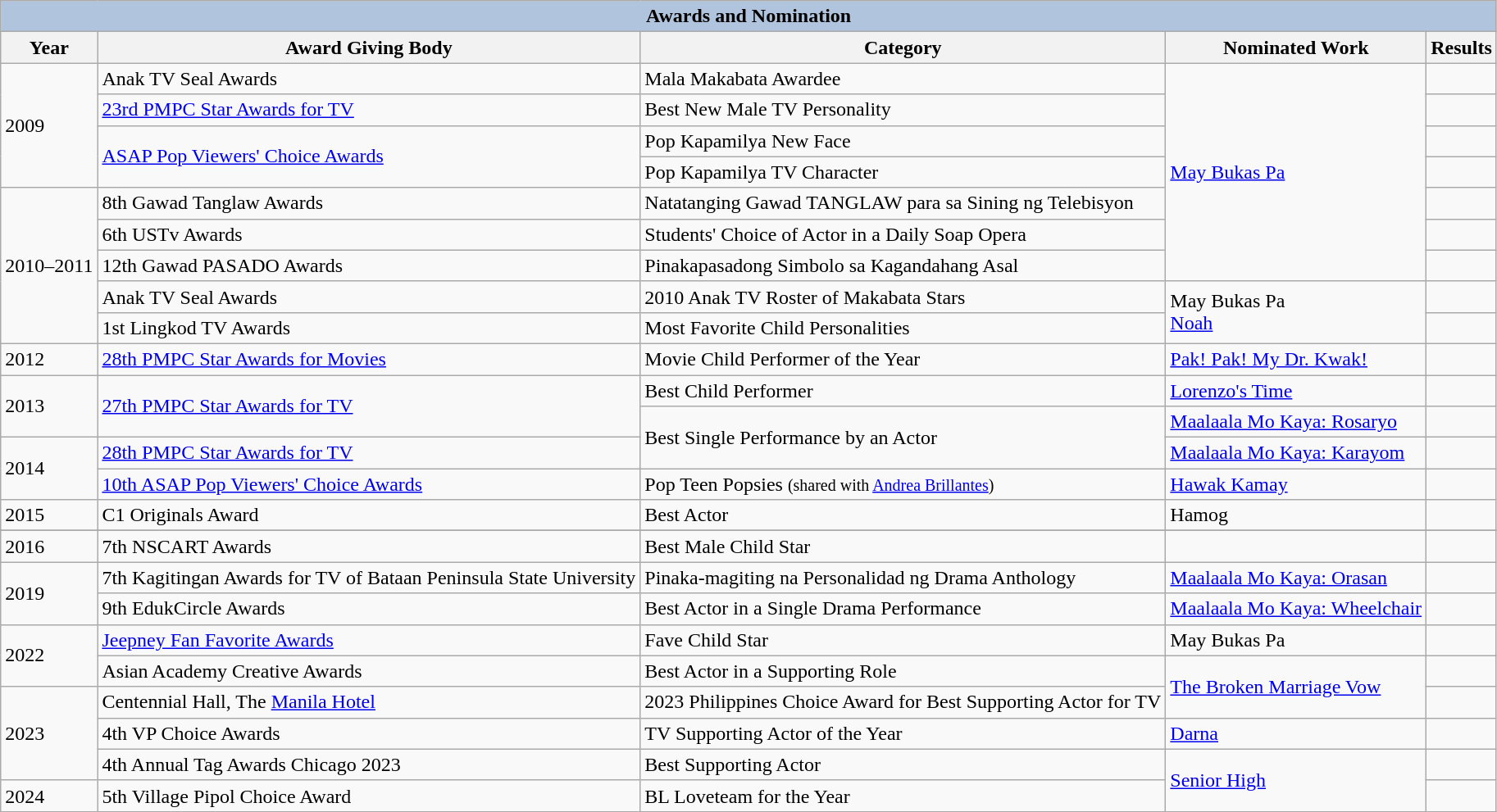<table class="wikitable">
<tr>
<th colspan="5" style="background:LightSteelBlue;">Awards and Nomination</th>
</tr>
<tr>
<th>Year</th>
<th>Award Giving Body</th>
<th>Category</th>
<th>Nominated Work</th>
<th>Results</th>
</tr>
<tr>
<td rowspan=4>2009</td>
<td>Anak TV Seal Awards</td>
<td>Mala Makabata Awardee</td>
<td rowspan=7><a href='#'>May Bukas Pa</a></td>
<td></td>
</tr>
<tr>
<td><a href='#'>23rd PMPC Star Awards for TV</a></td>
<td>Best New Male TV Personality</td>
<td></td>
</tr>
<tr>
<td rowspan=2><a href='#'>ASAP Pop Viewers' Choice Awards</a></td>
<td>Pop Kapamilya New Face</td>
<td></td>
</tr>
<tr>
<td>Pop Kapamilya TV Character</td>
<td></td>
</tr>
<tr>
<td rowspan=5>2010–2011</td>
<td>8th Gawad Tanglaw Awards</td>
<td>Natatanging Gawad TANGLAW para sa Sining ng Telebisyon</td>
<td></td>
</tr>
<tr>
<td>6th USTv Awards</td>
<td>Students' Choice of Actor in a Daily Soap Opera</td>
<td></td>
</tr>
<tr>
<td>12th Gawad PASADO Awards</td>
<td>Pinakapasadong Simbolo sa Kagandahang Asal</td>
<td></td>
</tr>
<tr>
<td>Anak TV Seal Awards</td>
<td>2010 Anak TV Roster of Makabata Stars</td>
<td rowspan=2>May Bukas Pa<br><a href='#'>Noah</a></td>
<td></td>
</tr>
<tr>
<td>1st Lingkod TV Awards</td>
<td>Most Favorite Child Personalities</td>
<td></td>
</tr>
<tr>
<td>2012</td>
<td><a href='#'>28th PMPC Star Awards for Movies</a></td>
<td>Movie Child Performer of the Year</td>
<td><a href='#'>Pak! Pak! My Dr. Kwak!</a></td>
<td></td>
</tr>
<tr>
<td rowspan=2>2013</td>
<td rowspan=2><a href='#'>27th PMPC Star Awards for TV</a></td>
<td>Best Child Performer</td>
<td><a href='#'>Lorenzo's Time</a></td>
<td></td>
</tr>
<tr>
<td rowspan=2>Best Single Performance by an Actor</td>
<td><a href='#'>Maalaala Mo Kaya: Rosaryo</a></td>
<td></td>
</tr>
<tr>
<td rowspan=2>2014</td>
<td><a href='#'>28th PMPC Star Awards for TV</a></td>
<td><a href='#'>Maalaala Mo Kaya: Karayom</a></td>
<td></td>
</tr>
<tr>
<td><a href='#'>10th ASAP Pop Viewers' Choice Awards</a></td>
<td>Pop Teen Popsies <small>(shared with <a href='#'>Andrea Brillantes</a>)</small></td>
<td><a href='#'>Hawak Kamay</a></td>
<td></td>
</tr>
<tr>
<td>2015</td>
<td>C1 Originals Award</td>
<td>Best Actor</td>
<td>Hamog</td>
<td></td>
</tr>
<tr>
</tr>
<tr>
<td>2016</td>
<td>7th NSCART Awards</td>
<td>Best Male Child Star</td>
<td></td>
<td></td>
</tr>
<tr>
<td rowspan=2>2019</td>
<td>7th Kagitingan Awards for TV of Bataan Peninsula State University</td>
<td>Pinaka-magiting na Personalidad ng Drama Anthology</td>
<td><a href='#'>Maalaala Mo Kaya: Orasan</a></td>
<td></td>
</tr>
<tr>
<td>9th EdukCircle Awards</td>
<td>Best Actor in a Single Drama Performance</td>
<td><a href='#'>Maalaala Mo Kaya: Wheelchair</a></td>
<td></td>
</tr>
<tr>
<td rowspan=2>2022</td>
<td><a href='#'>Jeepney Fan Favorite Awards</a></td>
<td>Fave Child Star</td>
<td>May Bukas Pa</td>
<td></td>
</tr>
<tr>
<td>Asian Academy Creative Awards</td>
<td>Best Actor in a Supporting Role</td>
<td rowspan=2><a href='#'>The Broken Marriage Vow</a></td>
<td></td>
</tr>
<tr>
<td rowspan=3>2023</td>
<td>Centennial Hall, The <a href='#'>Manila Hotel</a></td>
<td>2023 Philippines Choice Award for Best Supporting Actor for TV</td>
<td></td>
</tr>
<tr>
<td>4th VP Choice Awards</td>
<td>TV Supporting Actor of the Year</td>
<td><a href='#'>Darna</a></td>
<td></td>
</tr>
<tr>
<td>4th Annual Tag Awards Chicago 2023</td>
<td>Best Supporting Actor</td>
<td rowspan=2><a href='#'>Senior High</a></td>
<td></td>
</tr>
<tr>
<td>2024</td>
<td>5th Village Pipol Choice Award</td>
<td>BL Loveteam for the Year</td>
<td></td>
</tr>
<tr>
</tr>
</table>
